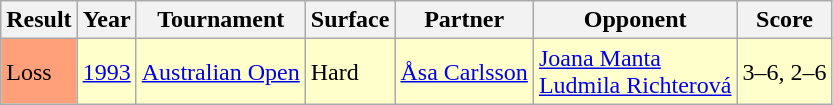<table class="sortable wikitable">
<tr>
<th>Result</th>
<th>Year</th>
<th>Tournament</th>
<th>Surface</th>
<th>Partner</th>
<th>Opponent</th>
<th>Score</th>
</tr>
<tr bgcolor=ffffcc>
<td style="background:#ffa07a;">Loss</td>
<td><a href='#'>1993</a></td>
<td><a href='#'>Australian Open</a></td>
<td>Hard</td>
<td> <a href='#'>Åsa Carlsson</a></td>
<td> <a href='#'>Joana Manta</a><br> <a href='#'>Ludmila Richterová</a></td>
<td>3–6, 2–6</td>
</tr>
</table>
